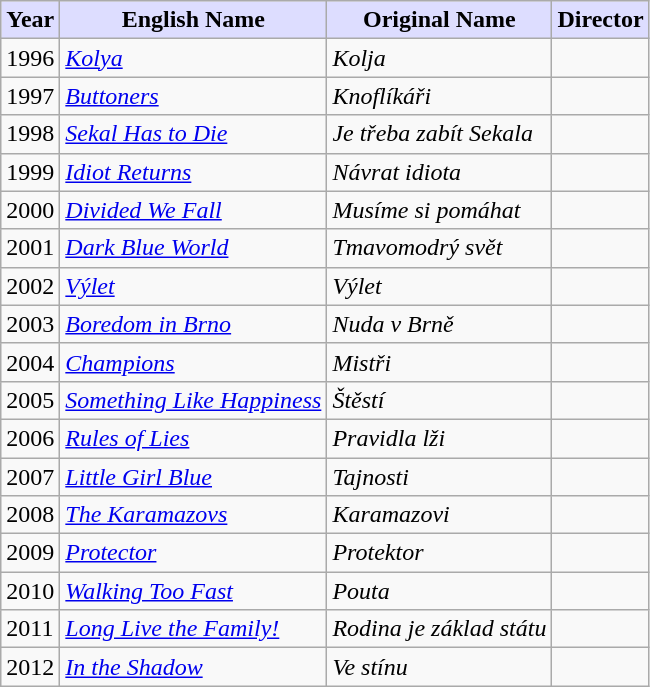<table class="wikitable sortable">
<tr>
<th style="background:#DDDDFF;">Year</th>
<th style="background:#DDDDFF;">English Name</th>
<th style="background:#DDDDFF;">Original Name</th>
<th style="background:#DDDDFF;">Director</th>
</tr>
<tr>
<td>1996</td>
<td><em><a href='#'>Kolya</a></em></td>
<td><em>Kolja</em></td>
<td></td>
</tr>
<tr>
<td>1997</td>
<td><em><a href='#'>Buttoners</a></em></td>
<td><em>Knoflíkáři</em></td>
<td></td>
</tr>
<tr>
<td>1998</td>
<td><em><a href='#'>Sekal Has to Die</a></em></td>
<td><em>Je třeba zabít Sekala</em></td>
<td></td>
</tr>
<tr>
<td>1999</td>
<td><em><a href='#'>Idiot Returns</a></em></td>
<td><em>Návrat idiota</em></td>
<td></td>
</tr>
<tr>
<td>2000</td>
<td><em><a href='#'>Divided We Fall</a></em></td>
<td><em>Musíme si pomáhat</em></td>
<td></td>
</tr>
<tr>
<td>2001</td>
<td><em><a href='#'>Dark Blue World</a></em></td>
<td><em>Tmavomodrý svět</em></td>
<td></td>
</tr>
<tr>
<td>2002</td>
<td><em><a href='#'>Výlet</a></em></td>
<td><em>Výlet</em></td>
<td></td>
</tr>
<tr>
<td>2003</td>
<td><em><a href='#'>Boredom in Brno</a></em></td>
<td><em>Nuda v Brně</em></td>
<td></td>
</tr>
<tr>
<td>2004</td>
<td><em><a href='#'>Champions</a></em></td>
<td><em>Mistři</em></td>
<td></td>
</tr>
<tr>
<td>2005</td>
<td><em><a href='#'>Something Like Happiness</a></em></td>
<td><em>Štěstí</em></td>
<td></td>
</tr>
<tr>
<td>2006</td>
<td><em><a href='#'>Rules of Lies</a></em></td>
<td><em>Pravidla lži</em></td>
<td></td>
</tr>
<tr>
<td>2007</td>
<td><em><a href='#'>Little Girl Blue</a></em></td>
<td><em>Tajnosti</em></td>
<td></td>
</tr>
<tr>
<td>2008</td>
<td><em><a href='#'>The Karamazovs</a></em></td>
<td><em>Karamazovi</em></td>
<td></td>
</tr>
<tr>
<td>2009</td>
<td><em><a href='#'>Protector</a></em></td>
<td><em>Protektor</em></td>
<td></td>
</tr>
<tr>
<td>2010</td>
<td><em><a href='#'>Walking Too Fast</a></em></td>
<td><em>Pouta</em></td>
<td></td>
</tr>
<tr>
<td>2011</td>
<td><em><a href='#'>Long Live the Family!</a></em></td>
<td><em>Rodina je základ státu</em></td>
<td></td>
</tr>
<tr>
<td>2012</td>
<td><em><a href='#'>In the Shadow</a></em></td>
<td><em>Ve stínu</em></td>
<td></td>
</tr>
</table>
